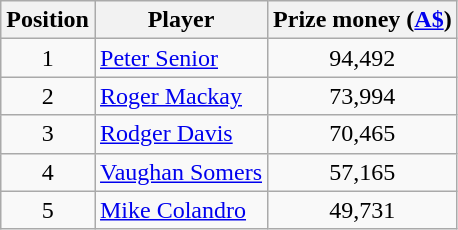<table class="wikitable">
<tr>
<th>Position</th>
<th>Player</th>
<th>Prize money (<a href='#'>A$</a>)</th>
</tr>
<tr>
<td align=center>1</td>
<td> <a href='#'>Peter Senior</a></td>
<td align=center>94,492</td>
</tr>
<tr>
<td align=center>2</td>
<td> <a href='#'>Roger Mackay</a></td>
<td align=center>73,994</td>
</tr>
<tr>
<td align=center>3</td>
<td> <a href='#'>Rodger Davis</a></td>
<td align=center>70,465</td>
</tr>
<tr>
<td align=center>4</td>
<td> <a href='#'>Vaughan Somers</a></td>
<td align=center>57,165</td>
</tr>
<tr>
<td align=center>5</td>
<td> <a href='#'>Mike Colandro</a></td>
<td align=center>49,731</td>
</tr>
</table>
